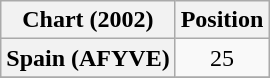<table class="wikitable sortable plainrowheaders">
<tr>
<th>Chart (2002)</th>
<th>Position</th>
</tr>
<tr>
<th scope="row">Spain (AFYVE)</th>
<td align="center">25</td>
</tr>
<tr>
</tr>
</table>
